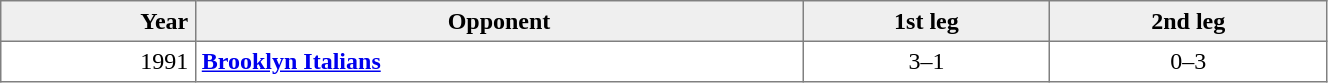<table border=1 cellspacing=0 cellpadding=4 style="border-collapse: collapse;" width=70%>
<tr bgcolor="efefef">
<th align=right>Year</th>
<th>Opponent</th>
<th>1st leg</th>
<th>2nd leg</th>
</tr>
<tr>
<td align=right>1991</td>
<td> <strong><a href='#'>Brooklyn Italians</a></strong></td>
<td align=center>3–1</td>
<td align=center>0–3</td>
</tr>
</table>
